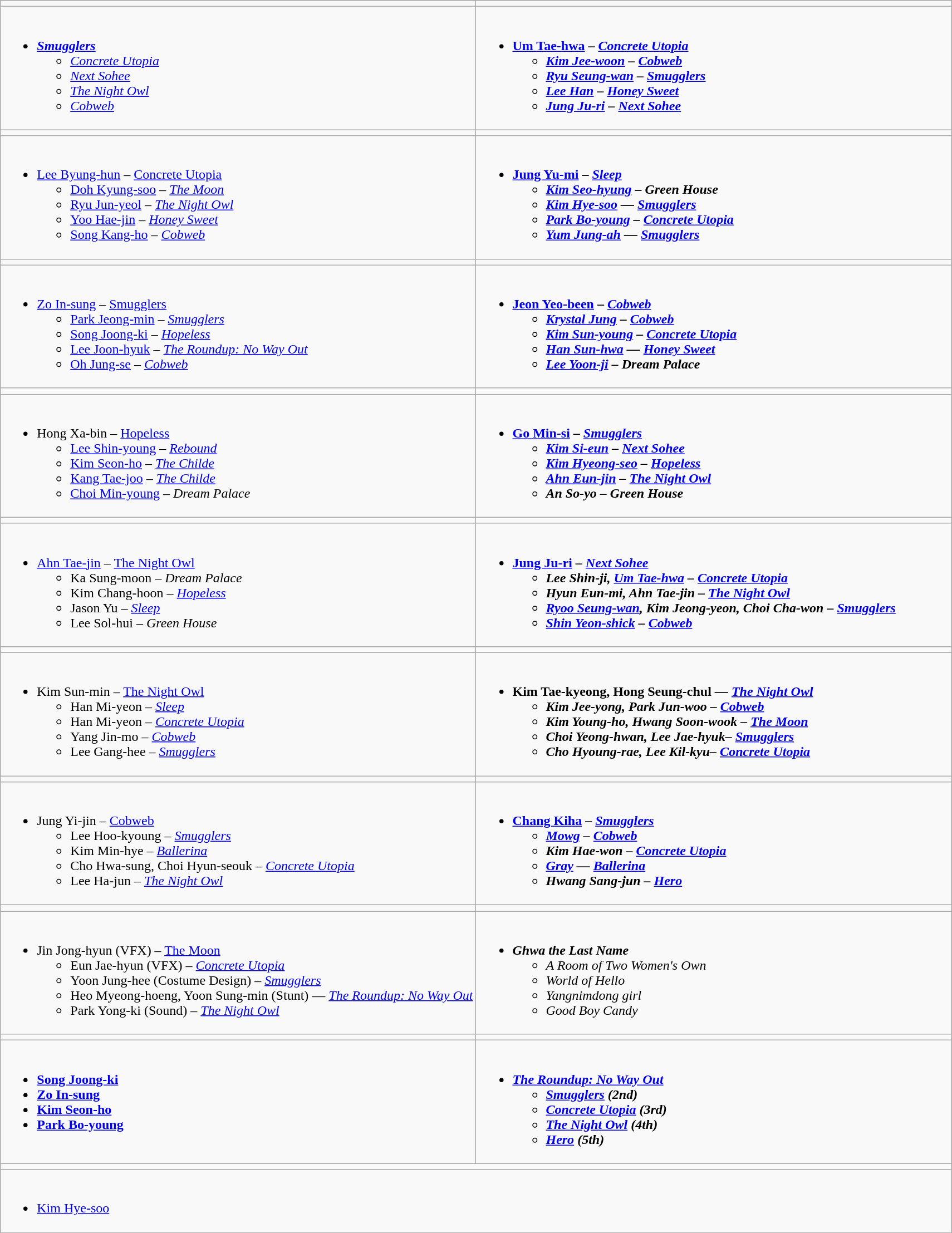<table class="wikitable ">
<tr>
<td style="vertical-align:top; width:50%;"></td>
<td style="vertical-align:top; width:50%;"></td>
</tr>
<tr>
<td valign="top"><br><ul><li><strong><em><a href='#'>Smugglers</a></em></strong> <ul><li><em><a href='#'>Concrete Utopia</a></em></li><li><em><a href='#'>Next Sohee</a></em></li><li><em><a href='#'>The Night Owl</a></em></li><li><em><a href='#'>Cobweb</a></em></li></ul></li></ul></td>
<td valign="top"><br><ul><li><strong><a href='#'>Um Tae-hwa</a> – <em><a href='#'>Concrete Utopia</a><strong><em> <ul><li><a href='#'>Kim Jee-woon</a> – </em><a href='#'>Cobweb</a><em></li><li><a href='#'>Ryu Seung-wan</a> – </em><a href='#'>Smugglers</a><em></li><li><a href='#'>Lee Han</a> – </em><a href='#'>Honey Sweet</a><em></li><li><a href='#'>Jung Ju-ri</a> – </em><a href='#'>Next Sohee</a><em></li></ul></li></ul></td>
</tr>
<tr>
<td style="vertical-align:top; width:50%;"></td>
<td style="vertical-align:top; width:50%;"></td>
</tr>
<tr>
<td valign="top"><br><ul><li></strong><a href='#'>Lee Byung-hun</a> – </em><a href='#'>Concrete Utopia</a></em></strong> <ul><li><a href='#'>Doh Kyung-soo</a> – <em><a href='#'>The Moon</a></em></li><li><a href='#'>Ryu Jun-yeol</a> – <em><a href='#'>The Night Owl</a></em></li><li><a href='#'>Yoo Hae-jin</a> – <em><a href='#'>Honey Sweet</a></em></li><li><a href='#'>Song Kang-ho</a> – <em><a href='#'>Cobweb</a></em></li></ul></li></ul></td>
<td valign="top"><br><ul><li><strong><a href='#'>Jung Yu-mi</a> – <em><a href='#'>Sleep</a><strong><em> <ul><li><a href='#'>Kim Seo-hyung</a> – </em>Green House<em></li><li><a href='#'>Kim Hye-soo</a> — </em><a href='#'>Smugglers</a><em></li><li><a href='#'>Park Bo-young</a> – </em><a href='#'>Concrete Utopia</a><em></li><li><a href='#'>Yum Jung-ah</a> — </em><a href='#'>Smugglers</a><em></li></ul></li></ul></td>
</tr>
<tr>
<td style="vertical-align:top; width:50%;"></td>
<td style="vertical-align:top; width:50%;"></td>
</tr>
<tr>
<td valign="top"><br><ul><li></strong><a href='#'>Zo In-sung</a> – </em><a href='#'>Smugglers</a></em></strong> <ul><li><a href='#'>Park Jeong-min</a> – <em><a href='#'>Smugglers</a></em></li><li><a href='#'>Song Joong-ki</a> – <em><a href='#'>Hopeless</a></em></li><li><a href='#'>Lee Joon-hyuk</a> – <em><a href='#'>The Roundup: No Way Out</a></em></li><li><a href='#'>Oh Jung-se</a> –  <em><a href='#'>Cobweb</a></em></li></ul></li></ul></td>
<td valign="top"><br><ul><li><strong><a href='#'>Jeon Yeo-been</a> – <em><a href='#'>Cobweb</a><strong><em> <ul><li><a href='#'>Krystal Jung</a> – </em><a href='#'>Cobweb</a><em></li><li><a href='#'>Kim Sun-young</a> – </em><a href='#'>Concrete Utopia</a><em></li><li><a href='#'>Han Sun-hwa</a> — </em><a href='#'>Honey Sweet</a><em></li><li><a href='#'>Lee Yoon-ji</a> – </em>Dream Palace<em></li></ul></li></ul></td>
</tr>
<tr>
<td style="vertical-align:top; width:50%;"></td>
<td style="vertical-align:top; width:50%;"></td>
</tr>
<tr>
<td valign="top"><br><ul><li></strong>Hong Xa-bin – </em><a href='#'>Hopeless</a></em></strong> <ul><li><a href='#'>Lee Shin-young</a> – <em><a href='#'>Rebound</a></em></li><li><a href='#'>Kim Seon-ho</a> – <em><a href='#'>The Childe</a></em></li><li><a href='#'>Kang Tae-joo</a> – <em><a href='#'>The Childe</a></em></li><li><a href='#'>Choi Min-young</a> – <em>Dream Palace</em></li></ul></li></ul></td>
<td valign="top"><br><ul><li><strong><a href='#'>Go Min-si</a> – <em><a href='#'>Smugglers</a><strong><em> <ul><li><a href='#'>Kim Si-eun</a> – </em><a href='#'>Next Sohee</a><em></li><li><a href='#'>Kim Hyeong-seo</a> – </em><a href='#'>Hopeless</a><em></li><li><a href='#'>Ahn Eun-jin</a> – </em><a href='#'>The Night Owl</a><em></li><li>An So-yo – </em>Green House<em></li></ul></li></ul></td>
</tr>
<tr>
<td style="vertical-align:top; width:50%;"></td>
<td style="vertical-align:top; width:50%;"></td>
</tr>
<tr>
<td valign="top"><br><ul><li></strong><a href='#'>Ahn Tae-jin</a> – </em><a href='#'>The Night Owl</a></em></strong> <ul><li>Ka Sung-moon – <em>Dream Palace</em></li><li>Kim Chang-hoon – <em><a href='#'>Hopeless</a></em></li><li>Jason Yu – <em><a href='#'>Sleep</a></em></li><li>Lee Sol-hui – <em>Green House</em></li></ul></li></ul></td>
<td valign="top"><br><ul><li><strong><a href='#'>Jung Ju-ri</a> – <em><a href='#'>Next Sohee</a><strong><em> <ul><li>Lee Shin-ji, <a href='#'>Um Tae-hwa</a> – </em><a href='#'>Concrete Utopia</a><em></li><li>Hyun Eun-mi, Ahn Tae-jin – </em><a href='#'>The Night Owl</a><em></li><li><a href='#'>Ryoo Seung-wan</a>, Kim Jeong-yeon, Choi Cha-won – </em><a href='#'>Smugglers</a><em></li><li><a href='#'>Shin Yeon-shick</a> – </em><a href='#'>Cobweb</a><em></li></ul></li></ul></td>
</tr>
<tr>
<td style="vertical-align:top; width:50%;"></td>
<td style="vertical-align:top; width:50%;"></td>
</tr>
<tr>
<td valign="top"><br><ul><li></strong>Kim Sun-min – </em><a href='#'>The Night Owl</a></em></strong> <ul><li>Han Mi-yeon – <em><a href='#'>Sleep</a></em></li><li>Han Mi-yeon – <em><a href='#'>Concrete Utopia</a></em></li><li>Yang Jin-mo –  <em><a href='#'>Cobweb</a></em></li><li>Lee Gang-hee – <em><a href='#'>Smugglers</a></em></li></ul></li></ul></td>
<td valign="top"><br><ul><li><strong>Kim Tae-kyeong, Hong Seung-chul — <em><a href='#'>The Night Owl</a><strong><em> <ul><li>Kim Jee-yong, Park Jun-woo – </em><a href='#'>Cobweb</a><em></li><li>Kim Young-ho, Hwang Soon-wook – </em><a href='#'>The Moon</a><em></li><li>Choi Yeong-hwan, Lee Jae-hyuk– </em><a href='#'>Smugglers</a><em></li><li>Cho Hyoung-rae, Lee Kil-kyu– </em><a href='#'>Concrete Utopia</a><em></li></ul></li></ul></td>
</tr>
<tr>
<td style="vertical-align:top; width:50%;"></td>
<td style="vertical-align:top; width:50%;"></td>
</tr>
<tr>
<td valign="top"><br><ul><li></strong>Jung Yi-jin –  </em><a href='#'>Cobweb</a></em></strong> <ul><li>Lee Hoo-kyoung – <em><a href='#'>Smugglers</a></em></li><li>Kim Min-hye – <em><a href='#'>Ballerina</a></em></li><li>Cho Hwa-sung, Choi Hyun-seouk – <em><a href='#'>Concrete Utopia</a></em></li><li>Lee Ha-jun – <em><a href='#'>The Night Owl</a></em></li></ul></li></ul></td>
<td valign="top"><br><ul><li><strong><a href='#'>Chang Kiha</a> – <em><a href='#'>Smugglers</a><strong><em> <ul><li><a href='#'>Mowg</a> – </em><a href='#'>Cobweb</a><em></li><li>Kim Hae-won – </em><a href='#'>Concrete Utopia</a><em></li><li><a href='#'>Gray</a> — </em><a href='#'>Ballerina</a><em></li><li>Hwang Sang-jun – </em><a href='#'>Hero</a><em></li></ul></li></ul></td>
</tr>
<tr>
<td style="vertical-align:top; width:50%;"></td>
<td style="vertical-align:top; width:50%;"></td>
</tr>
<tr>
<td valign="top"><br><ul><li></strong>Jin Jong-hyun (VFX) – </em><a href='#'>The Moon</a></em></strong> <ul><li>Eun Jae-hyun (VFX) – <em><a href='#'>Concrete Utopia</a></em></li><li>Yoon Jung-hee (Costume Design) – <em><a href='#'>Smugglers</a></em></li><li>Heo Myeong-hoeng, Yoon Sung-min (Stunt) — <em><a href='#'>The Roundup: No Way Out</a></em></li><li>Park Yong-ki (Sound) – <em><a href='#'>The Night Owl</a></em></li></ul></li></ul></td>
<td valign="top"><br><ul><li><strong><em>Ghwa the Last Name</em></strong><ul><li><em>A Room of Two Women's Own</em></li><li><em>World of Hello</em></li><li><em>Yangnimdong girl</em></li><li><em>Good Boy Candy</em></li></ul></li></ul></td>
</tr>
<tr>
<td style="vertical-align:top; width:50%;"></td>
<td style="vertical-align:top; width:50%;"></td>
</tr>
<tr>
<td valign="top"><br><ul><li><strong><a href='#'>Song Joong-ki</a> </strong></li><li><strong><a href='#'>Zo In-sung</a> </strong></li><li><strong><a href='#'>Kim Seon-ho</a> </strong></li><li><strong><a href='#'>Park Bo-young</a> </strong></li></ul></td>
<td valign="top"><br><ul><li><strong><em><a href='#'>The Roundup: No Way Out</a><em> <strong><ul><li></em><a href='#'>Smugglers</a><em> (2nd)</li><li></em><a href='#'>Concrete Utopia</a><em> (3rd)</li><li></em><a href='#'>The Night Owl</a><em> (4th)</li><li></em><a href='#'>Hero</a><em> (5th)</li></ul></li></ul></td>
</tr>
<tr>
<td style="vertical-align:top; width:100%;" colspan="2"></td>
</tr>
<tr>
<td valign="top" colspan="2"><br><ul><li></strong><a href='#'>Kim Hye-soo</a><strong> </li></ul></td>
</tr>
</table>
